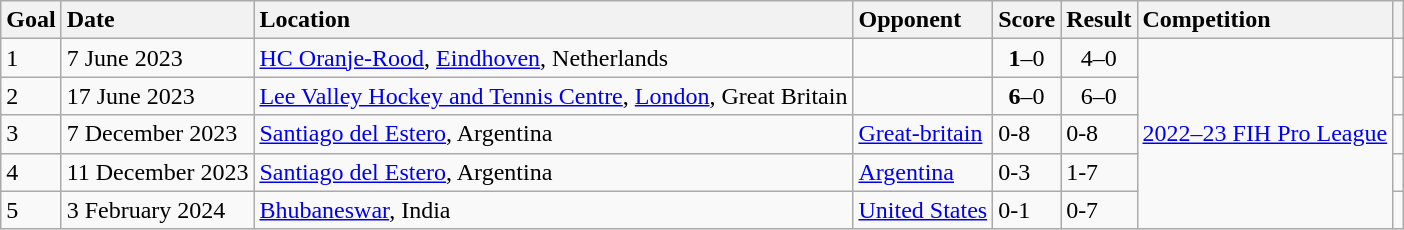<table class="wikitable sortable">
<tr>
<th style="text-align: left">Goal</th>
<th style="text-align: left">Date</th>
<th style="text-align: left">Location</th>
<th style="text-align: left">Opponent</th>
<th style="text-align: left">Score</th>
<th style="text-align: left">Result</th>
<th style="text-align: left">Competition</th>
<th style="text-align: left"></th>
</tr>
<tr>
<td>1</td>
<td>7 June 2023</td>
<td><a href='#'>HC Oranje-Rood</a>, <a href='#'>Eindhoven</a>, Netherlands</td>
<td></td>
<td align="center"><strong>1</strong>–0</td>
<td align="center">4–0</td>
<td rowspan="5"><a href='#'>2022–23 FIH Pro League</a></td>
<td></td>
</tr>
<tr>
<td>2</td>
<td>17 June 2023</td>
<td><a href='#'>Lee Valley Hockey and Tennis Centre</a>, <a href='#'>London</a>, Great Britain</td>
<td></td>
<td align="center"><strong>6</strong>–0</td>
<td align="center">6–0</td>
<td></td>
</tr>
<tr>
<td>3</td>
<td>7 December 2023</td>
<td><a href='#'>Santiago del Estero</a>, Argentina</td>
<td><a href='#'>Great-britain</a></td>
<td>0-8</td>
<td>0-8</td>
<td></td>
</tr>
<tr>
<td>4</td>
<td>11 December 2023</td>
<td><a href='#'>Santiago del Estero</a>, Argentina</td>
<td><a href='#'>Argentina</a></td>
<td>0-3</td>
<td>1-7</td>
<td></td>
</tr>
<tr>
<td>5</td>
<td>3 February 2024</td>
<td><a href='#'>Bhubaneswar</a>, India</td>
<td><a href='#'>United States</a></td>
<td>0-1</td>
<td>0-7</td>
<td></td>
</tr>
</table>
